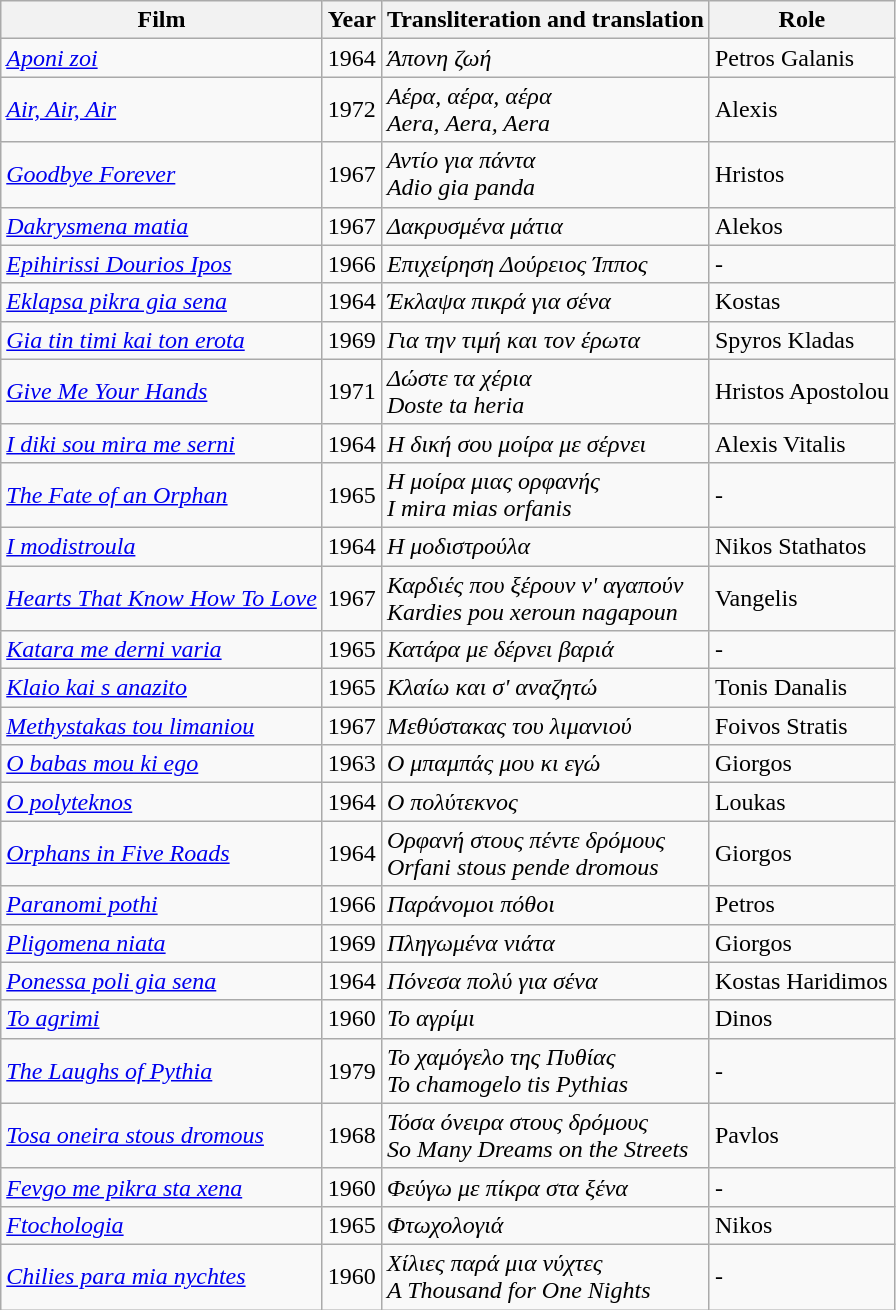<table class="wikitable">
<tr>
<th>Film</th>
<th>Year</th>
<th>Transliteration and translation</th>
<th>Role</th>
</tr>
<tr>
<td><em><a href='#'>Aponi zoi</a></em></td>
<td>1964</td>
<td><em>Άπονη ζωή</em></td>
<td>Petros Galanis</td>
</tr>
<tr>
<td><em><a href='#'>Air, Air, Air</a></em></td>
<td>1972</td>
<td><em>Αέρα, αέρα, αέρα</em><br><em>Aera, Aera, Aera</em></td>
<td>Alexis</td>
</tr>
<tr>
<td><em><a href='#'>Goodbye Forever</a></em></td>
<td>1967</td>
<td><em>Αντίο για πάντα</em><br><em>Adio gia panda</em></td>
<td>Hristos</td>
</tr>
<tr>
<td><em><a href='#'>Dakrysmena matia</a></em></td>
<td>1967</td>
<td><em>Δακρυσμένα μάτια</em></td>
<td>Alekos</td>
</tr>
<tr>
<td><em><a href='#'>Epihirissi Dourios Ipos</a></em></td>
<td>1966</td>
<td><em>Επιχείρηση Δούρειος Ίππος</em></td>
<td>-</td>
</tr>
<tr>
<td><em><a href='#'>Eklapsa pikra gia sena</a></em></td>
<td>1964</td>
<td><em>Έκλαψα πικρά για σένα</em></td>
<td>Kostas</td>
</tr>
<tr>
<td><em><a href='#'>Gia tin timi kai ton erota</a></em></td>
<td>1969</td>
<td><em>Για την τιμή και τον έρωτα</em></td>
<td>Spyros Kladas</td>
</tr>
<tr>
<td><em><a href='#'>Give Me Your Hands</a></em></td>
<td>1971</td>
<td><em>Δώστε τα χέρια</em><br><em>Doste ta heria</em></td>
<td>Hristos Apostolou</td>
</tr>
<tr>
<td><em><a href='#'>I diki sou mira me serni</a></em></td>
<td>1964</td>
<td><em>Η δική σου μοίρα με σέρνει</em></td>
<td>Alexis Vitalis</td>
</tr>
<tr>
<td><em><a href='#'>The Fate of an Orphan</a></em></td>
<td>1965</td>
<td><em>Η μοίρα μιας ορφανής</em><br><em>I mira mias orfanis</em></td>
<td>-</td>
</tr>
<tr>
<td><em><a href='#'>I modistroula</a></em></td>
<td>1964</td>
<td><em>Η μοδιστρούλα</em></td>
<td>Nikos Stathatos</td>
</tr>
<tr>
<td><em><a href='#'>Hearts That Know How To Love</a></em></td>
<td>1967</td>
<td><em>Καρδιές που ξέρουν ν' αγαπούν</em><br><em>Kardies pou xeroun nagapoun</em></td>
<td>Vangelis</td>
</tr>
<tr>
<td><em><a href='#'>Katara me derni varia</a></em></td>
<td>1965</td>
<td><em>Κατάρα με δέρνει βαριά</em></td>
<td>-</td>
</tr>
<tr>
<td><em><a href='#'>Klaio kai s anazito</a></em></td>
<td>1965</td>
<td><em>Κλαίω και σ' αναζητώ</em></td>
<td>Tonis Danalis</td>
</tr>
<tr>
<td><em><a href='#'>Methystakas tou limaniou</a></em></td>
<td>1967</td>
<td><em>Μεθύστακας του λιμανιού</em></td>
<td>Foivos Stratis</td>
</tr>
<tr>
<td><em><a href='#'>O babas mou ki ego</a></em></td>
<td>1963</td>
<td><em>Ο μπαμπάς μου κι εγώ</em></td>
<td>Giorgos</td>
</tr>
<tr>
<td><em><a href='#'>O polyteknos</a></em></td>
<td>1964</td>
<td><em>Ο πολύτεκνος</em></td>
<td>Loukas</td>
</tr>
<tr>
<td><em><a href='#'>Orphans in Five Roads</a></em></td>
<td>1964</td>
<td><em>Ορφανή στους πέντε δρόμους</em><br><em>Orfani stous pende dromous</em></td>
<td>Giorgos</td>
</tr>
<tr>
<td><em><a href='#'>Paranomi pothi</a></em></td>
<td>1966</td>
<td><em>Παράνομοι πόθοι</em></td>
<td>Petros</td>
</tr>
<tr>
<td><em><a href='#'>Pligomena niata</a></em></td>
<td>1969</td>
<td><em>Πληγωμένα νιάτα</em></td>
<td>Giorgos</td>
</tr>
<tr>
<td><em><a href='#'>Ponessa poli gia sena</a></em></td>
<td>1964</td>
<td><em>Πόνεσα πολύ για σένα</em></td>
<td>Kostas Haridimos</td>
</tr>
<tr>
<td><em><a href='#'>To agrimi</a></em></td>
<td>1960</td>
<td><em>Το αγρίμι</em></td>
<td>Dinos</td>
</tr>
<tr>
<td><em><a href='#'>The Laughs of Pythia</a></em></td>
<td>1979</td>
<td><em>Το χαμόγελο της Πυθίας</em><br><em>To chamogelo tis Pythias</em></td>
<td>-</td>
</tr>
<tr>
<td><em><a href='#'>Tosa oneira stous dromous</a></em></td>
<td>1968</td>
<td><em>Τόσα όνειρα στους δρόμους</em><br><em>So Many Dreams on the Streets</em></td>
<td>Pavlos</td>
</tr>
<tr>
<td><em><a href='#'>Fevgo me pikra sta xena</a></em></td>
<td>1960</td>
<td><em>Φεύγω με πίκρα στα ξένα</em></td>
<td>-</td>
</tr>
<tr>
<td><em><a href='#'>Ftochologia</a></em></td>
<td>1965</td>
<td><em>Φτωχολογιά</em></td>
<td>Nikos</td>
</tr>
<tr>
<td><em><a href='#'>Chilies para mia nychtes</a></em></td>
<td>1960</td>
<td><em>Χίλιες παρά μια νύχτες</em><br><em>A Thousand for One Nights</em></td>
<td>-</td>
</tr>
</table>
